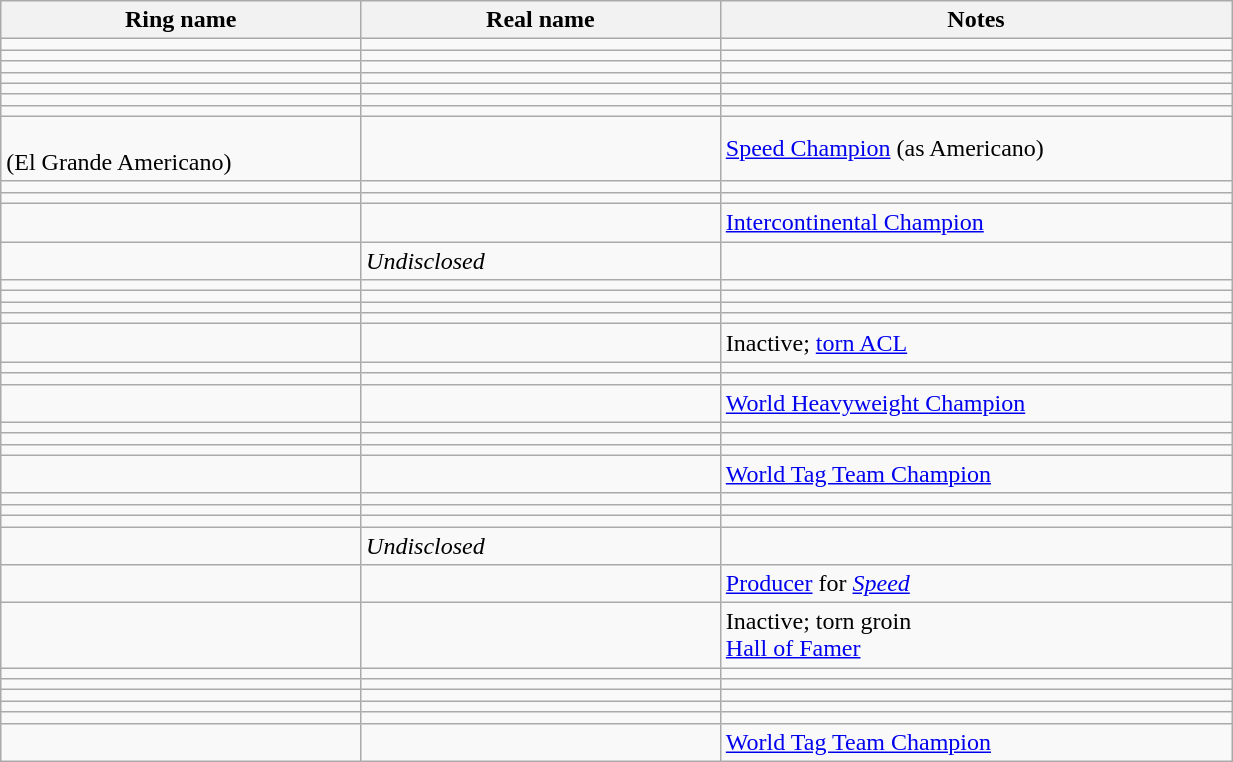<table class="wikitable sortable" style="width:65%;">
<tr>
<th width=19%>Ring name</th>
<th width=19%>Real name</th>
<th width=27%>Notes</th>
</tr>
<tr>
<td></td>
<td></td>
<td></td>
</tr>
<tr>
<td></td>
<td></td>
<td></td>
</tr>
<tr>
<td></td>
<td></td>
<td></td>
</tr>
<tr>
<td></td>
<td></td>
<td></td>
</tr>
<tr>
<td></td>
<td></td>
<td></td>
</tr>
<tr>
<td></td>
<td></td>
<td></td>
</tr>
<tr>
<td></td>
<td></td>
<td></td>
</tr>
<tr>
<td><br>(El Grande Americano)</td>
<td></td>
<td><a href='#'>Speed Champion</a> (as Americano)</td>
</tr>
<tr>
<td></td>
<td></td>
<td></td>
</tr>
<tr>
<td></td>
<td></td>
<td></td>
</tr>
<tr>
<td></td>
<td></td>
<td><a href='#'>Intercontinental Champion</a></td>
</tr>
<tr>
<td></td>
<td><em>Undisclosed</em></td>
<td></td>
</tr>
<tr>
<td></td>
<td></td>
<td></td>
</tr>
<tr>
<td></td>
<td></td>
<td></td>
</tr>
<tr>
<td></td>
<td></td>
<td></td>
</tr>
<tr>
<td></td>
<td></td>
<td></td>
</tr>
<tr>
<td></td>
<td></td>
<td>Inactive; <a href='#'>torn ACL</a></td>
</tr>
<tr>
<td></td>
<td></td>
<td></td>
</tr>
<tr>
<td></td>
<td></td>
<td></td>
</tr>
<tr>
<td></td>
<td></td>
<td><a href='#'>World Heavyweight Champion</a></td>
</tr>
<tr>
<td></td>
<td></td>
<td></td>
</tr>
<tr>
<td></td>
<td></td>
<td></td>
</tr>
<tr>
<td></td>
<td></td>
<td></td>
</tr>
<tr>
<td></td>
<td></td>
<td><a href='#'>World Tag Team Champion</a></td>
</tr>
<tr>
<td></td>
<td></td>
<td></td>
</tr>
<tr>
<td></td>
<td></td>
<td></td>
</tr>
<tr>
<td></td>
<td></td>
<td></td>
</tr>
<tr>
<td></td>
<td><em>Undisclosed</em></td>
<td></td>
</tr>
<tr>
<td></td>
<td></td>
<td><a href='#'>Producer</a> for <em><a href='#'>Speed</a></em></td>
</tr>
<tr>
<td></td>
<td></td>
<td>Inactive; torn groin<br><a href='#'>Hall of Famer</a></td>
</tr>
<tr>
<td></td>
<td></td>
<td></td>
</tr>
<tr>
<td></td>
<td></td>
<td></td>
</tr>
<tr>
<td></td>
<td></td>
<td></td>
</tr>
<tr>
<td></td>
<td></td>
<td></td>
</tr>
<tr>
<td></td>
<td></td>
<td></td>
</tr>
<tr>
<td></td>
<td></td>
<td><a href='#'>World Tag Team Champion</a></td>
</tr>
</table>
